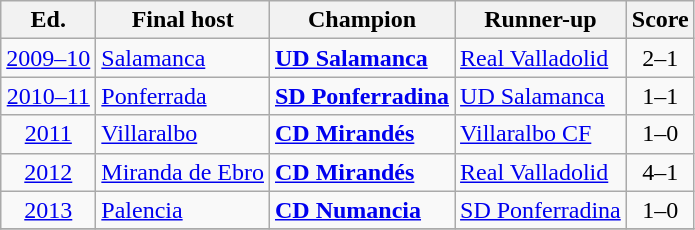<table class=wikitable>
<tr>
<th>Ed.</th>
<th>Final host</th>
<th>Champion</th>
<th>Runner-up</th>
<th>Score</th>
</tr>
<tr>
<td align="center"><a href='#'>2009–10</a></td>
<td><a href='#'>Salamanca</a></td>
<td><strong><a href='#'>UD Salamanca</a></strong></td>
<td><a href='#'>Real Valladolid</a></td>
<td align="center">2–1</td>
</tr>
<tr>
<td align="center"><a href='#'>2010–11</a></td>
<td><a href='#'>Ponferrada</a></td>
<td><strong><a href='#'>SD Ponferradina</a></strong></td>
<td><a href='#'>UD Salamanca</a></td>
<td align="center">1–1</td>
</tr>
<tr>
<td align="center"><a href='#'>2011</a></td>
<td><a href='#'>Villaralbo</a></td>
<td><strong><a href='#'>CD Mirandés</a></strong></td>
<td><a href='#'>Villaralbo CF</a></td>
<td align="center">1–0</td>
</tr>
<tr>
<td align="center"><a href='#'>2012</a></td>
<td><a href='#'>Miranda de Ebro</a></td>
<td><strong><a href='#'>CD Mirandés</a></strong></td>
<td><a href='#'>Real Valladolid</a></td>
<td align="center">4–1</td>
</tr>
<tr>
<td align="center"><a href='#'>2013</a></td>
<td><a href='#'>Palencia</a></td>
<td><strong><a href='#'>CD Numancia</a></strong></td>
<td><a href='#'>SD Ponferradina</a></td>
<td align="center">1–0</td>
</tr>
<tr>
</tr>
</table>
